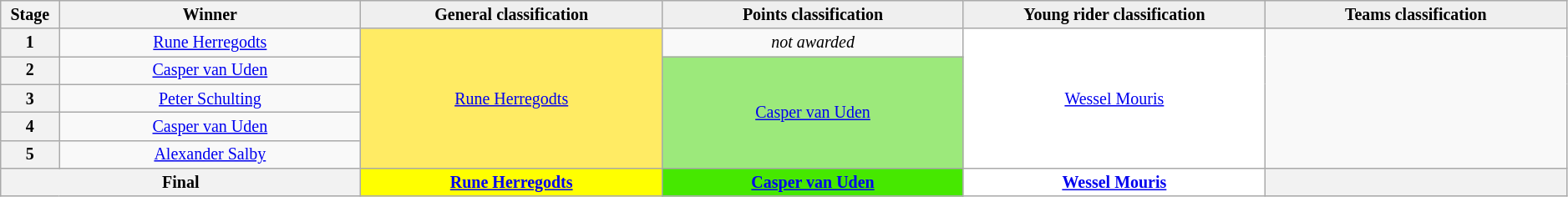<table class="wikitable" style="text-align: center; font-size:smaller;">
<tr style="background:#efefef;">
<th style="width:1%;">Stage</th>
<th style="width:11%;">Winner</th>
<th style="background:#efefef; width:11%;">General classification<br></th>
<th style="background:#efefef; width:11%;">Points classification<br></th>
<th style="background:#efefef; width:11%;">Young rider classification<br></th>
<th style="background:#efefef; width:11%;">Teams classification<br></th>
</tr>
<tr>
<th>1</th>
<td><a href='#'>Rune Herregodts</a></td>
<td style="background:#FFEB64;" rowspan="5"><a href='#'>Rune Herregodts</a></td>
<td><em>not awarded</em></td>
<td style="background:white;" rowspan="5"><a href='#'>Wessel Mouris</a></td>
<td rowspan="5"></td>
</tr>
<tr>
<th>2</th>
<td><a href='#'>Casper van Uden</a></td>
<td style="background:#9CE97B;" rowspan="4"><a href='#'>Casper van Uden</a></td>
</tr>
<tr>
<th>3</th>
<td><a href='#'>Peter Schulting</a></td>
</tr>
<tr>
<th>4</th>
<td><a href='#'>Casper van Uden</a></td>
</tr>
<tr>
<th>5</th>
<td><a href='#'>Alexander Salby</a></td>
</tr>
<tr>
<th colspan="2"><strong>Final</strong></th>
<th style="background:yellow;"><a href='#'>Rune Herregodts</a></th>
<th style="background:#46E800;"><a href='#'>Casper van Uden</a></th>
<th style="background:white;"><a href='#'>Wessel Mouris</a></th>
<th style="background:offwhite;"></th>
</tr>
</table>
